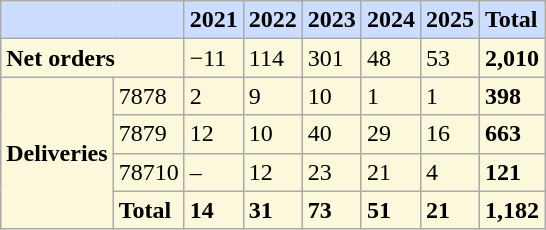<table class="wikitable" style="margin:1em 1em 1em 300; border:1px #aaa solid; background:#fbf8db;">
<tr style="font-weight:bold; background:#ccddff; padding:0.4em;">
<td colspan=2></td>
<td>2021</td>
<td>2022</td>
<td>2023</td>
<td>2024</td>
<td>2025</td>
<td>Total</td>
</tr>
<tr>
<td colspan=2><strong>Net orders</strong></td>
<td>−11</td>
<td>114</td>
<td>301</td>
<td>48</td>
<td>53</td>
<td><strong>2,010</strong></td>
</tr>
<tr>
<td rowspan="4"><strong>Deliveries</strong></td>
<td>7878</td>
<td>2</td>
<td>9</td>
<td>10</td>
<td>1</td>
<td>1</td>
<td><strong>398</strong></td>
</tr>
<tr>
<td>7879</td>
<td>12</td>
<td>10</td>
<td>40</td>
<td>29</td>
<td>16</td>
<td><strong>663</strong></td>
</tr>
<tr>
<td>78710</td>
<td>–</td>
<td>12</td>
<td>23</td>
<td>21</td>
<td>4</td>
<td><strong>121</strong></td>
</tr>
<tr style="font-weight:bold;">
<td>Total</td>
<td>14</td>
<td>31</td>
<td>73</td>
<td>51</td>
<td>21</td>
<td>1,182</td>
</tr>
</table>
